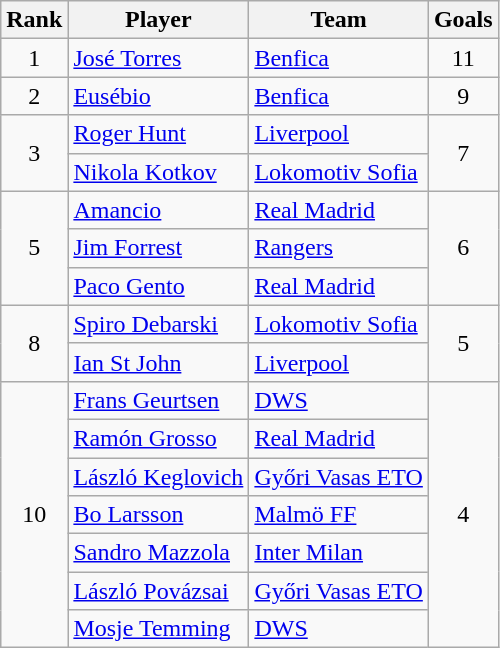<table class="wikitable" style="text-align:center">
<tr>
<th>Rank</th>
<th>Player</th>
<th>Team</th>
<th>Goals</th>
</tr>
<tr>
<td>1</td>
<td align="left"> <a href='#'>José Torres</a></td>
<td align="left"> <a href='#'>Benfica</a></td>
<td>11</td>
</tr>
<tr>
<td>2</td>
<td align="left"> <a href='#'>Eusébio</a></td>
<td align="left"> <a href='#'>Benfica</a></td>
<td>9</td>
</tr>
<tr>
<td rowspan="2">3</td>
<td align="left"> <a href='#'>Roger Hunt</a></td>
<td align="left"> <a href='#'>Liverpool</a></td>
<td rowspan="2">7</td>
</tr>
<tr>
<td align="left"> <a href='#'>Nikola Kotkov</a></td>
<td align="left"> <a href='#'>Lokomotiv Sofia</a></td>
</tr>
<tr>
<td rowspan="3">5</td>
<td align="left"> <a href='#'>Amancio</a></td>
<td align="left"> <a href='#'>Real Madrid</a></td>
<td rowspan="3">6</td>
</tr>
<tr>
<td align="left"> <a href='#'>Jim Forrest</a></td>
<td align="left"> <a href='#'>Rangers</a></td>
</tr>
<tr>
<td align="left"> <a href='#'>Paco Gento</a></td>
<td align="left"> <a href='#'>Real Madrid</a></td>
</tr>
<tr>
<td rowspan="2">8</td>
<td align="left"> <a href='#'>Spiro Debarski</a></td>
<td align="left"> <a href='#'>Lokomotiv Sofia</a></td>
<td rowspan="2">5</td>
</tr>
<tr>
<td align="left"> <a href='#'>Ian St John</a></td>
<td align="left"> <a href='#'>Liverpool</a></td>
</tr>
<tr>
<td rowspan="7">10</td>
<td align="left"> <a href='#'>Frans Geurtsen</a></td>
<td align="left"> <a href='#'>DWS</a></td>
<td rowspan="7">4</td>
</tr>
<tr>
<td align="left"> <a href='#'>Ramón Grosso</a></td>
<td align="left"> <a href='#'>Real Madrid</a></td>
</tr>
<tr>
<td align="left"> <a href='#'>László Keglovich</a></td>
<td align="left"> <a href='#'>Győri Vasas ETO</a></td>
</tr>
<tr>
<td align="left"> <a href='#'>Bo Larsson</a></td>
<td align="left"> <a href='#'>Malmö FF</a></td>
</tr>
<tr>
<td align="left"> <a href='#'>Sandro Mazzola</a></td>
<td align="left"> <a href='#'>Inter Milan</a></td>
</tr>
<tr>
<td align="left"> <a href='#'>László Povázsai</a></td>
<td align="left"> <a href='#'>Győri Vasas ETO</a></td>
</tr>
<tr>
<td align="left"> <a href='#'>Mosje Temming</a></td>
<td align="left"> <a href='#'>DWS</a></td>
</tr>
</table>
